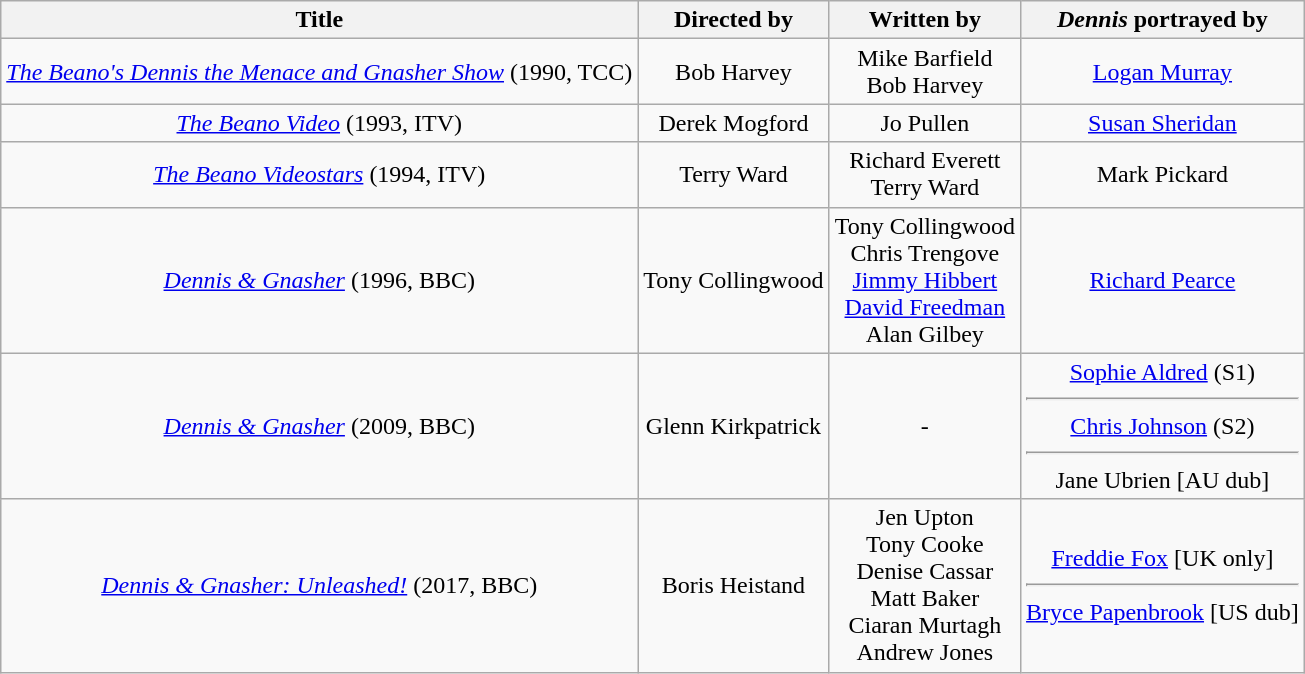<table class="wikitable" style="text-align: center;">
<tr>
<th>Title</th>
<th>Directed by</th>
<th>Written by</th>
<th><em>Dennis</em> portrayed by</th>
</tr>
<tr>
<td><em><a href='#'>The Beano's Dennis the Menace and Gnasher Show</a></em> (1990, TCC)</td>
<td>Bob Harvey</td>
<td>Mike Barfield<br>Bob Harvey</td>
<td><a href='#'>Logan Murray</a></td>
</tr>
<tr>
<td><em><a href='#'>The Beano Video</a></em> (1993, ITV)</td>
<td>Derek Mogford</td>
<td>Jo Pullen</td>
<td><a href='#'>Susan Sheridan</a></td>
</tr>
<tr>
<td><em><a href='#'>The Beano Videostars</a></em> (1994, ITV)</td>
<td>Terry Ward</td>
<td>Richard Everett<br>Terry Ward</td>
<td>Mark Pickard</td>
</tr>
<tr>
<td><em><a href='#'>Dennis & Gnasher</a></em> (1996, BBC)</td>
<td>Tony Collingwood</td>
<td>Tony Collingwood<br>Chris Trengove<br><a href='#'>Jimmy Hibbert</a><br><a href='#'>David Freedman</a><br>Alan Gilbey</td>
<td><a href='#'>Richard Pearce</a></td>
</tr>
<tr>
<td><em><a href='#'>Dennis & Gnasher</a></em> (2009, BBC)</td>
<td>Glenn Kirkpatrick</td>
<td>-</td>
<td><a href='#'>Sophie Aldred</a> (S1)<hr><a href='#'>Chris Johnson</a> (S2)<hr>Jane Ubrien [AU dub]</td>
</tr>
<tr>
<td><em><a href='#'>Dennis & Gnasher: Unleashed!</a></em> (2017, BBC)</td>
<td>Boris Heistand</td>
<td>Jen Upton<br>Tony Cooke<br>Denise Cassar<br>Matt Baker<br>Ciaran Murtagh<br>Andrew Jones</td>
<td><a href='#'>Freddie Fox</a> [UK only]<hr><a href='#'>Bryce Papenbrook</a> [US dub]</td>
</tr>
</table>
